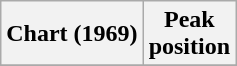<table class="wikitable sortable plainrowheaders">
<tr>
<th>Chart (1969)</th>
<th>Peak<br>position</th>
</tr>
<tr>
</tr>
</table>
